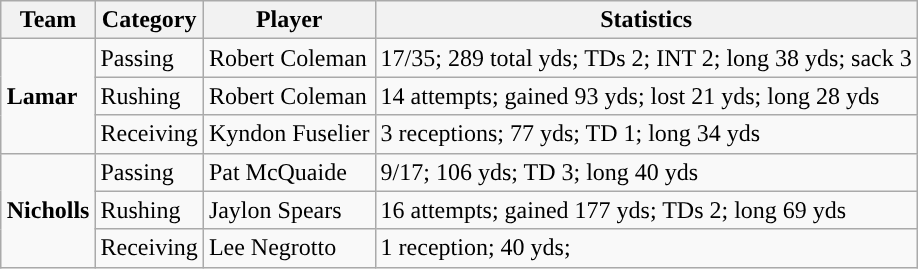<table class="wikitable" style="float: right;">
<tr>
<th>Team</th>
<th>Category</th>
<th>Player</th>
<th>Statistics</th>
</tr>
<tr>
<td rowspan=3><strong>Lamar</strong></td>
<td>Passing</td>
<td>Robert Coleman</td>
<td>17/35; 289 total yds; TDs 2; INT 2; long 38 yds; sack 3</td>
</tr>
<tr>
<td>Rushing</td>
<td>Robert Coleman</td>
<td>14 attempts; gained 93 yds; lost 21 yds; long 28 yds</td>
</tr>
<tr>
<td>Receiving</td>
<td>Kyndon Fuselier</td>
<td>3 receptions; 77 yds; TD 1; long 34 yds</td>
</tr>
<tr>
<td rowspan=3><strong>Nicholls</strong></td>
<td>Passing</td>
<td>Pat McQuaide</td>
<td>9/17; 106 yds; TD 3; long 40 yds</td>
</tr>
<tr>
<td>Rushing</td>
<td>Jaylon Spears</td>
<td>16 attempts; gained 177 yds; TDs 2; long 69 yds</td>
</tr>
<tr>
<td>Receiving</td>
<td>Lee Negrotto</td>
<td>1 reception; 40 yds;</td>
</tr>
</table>
